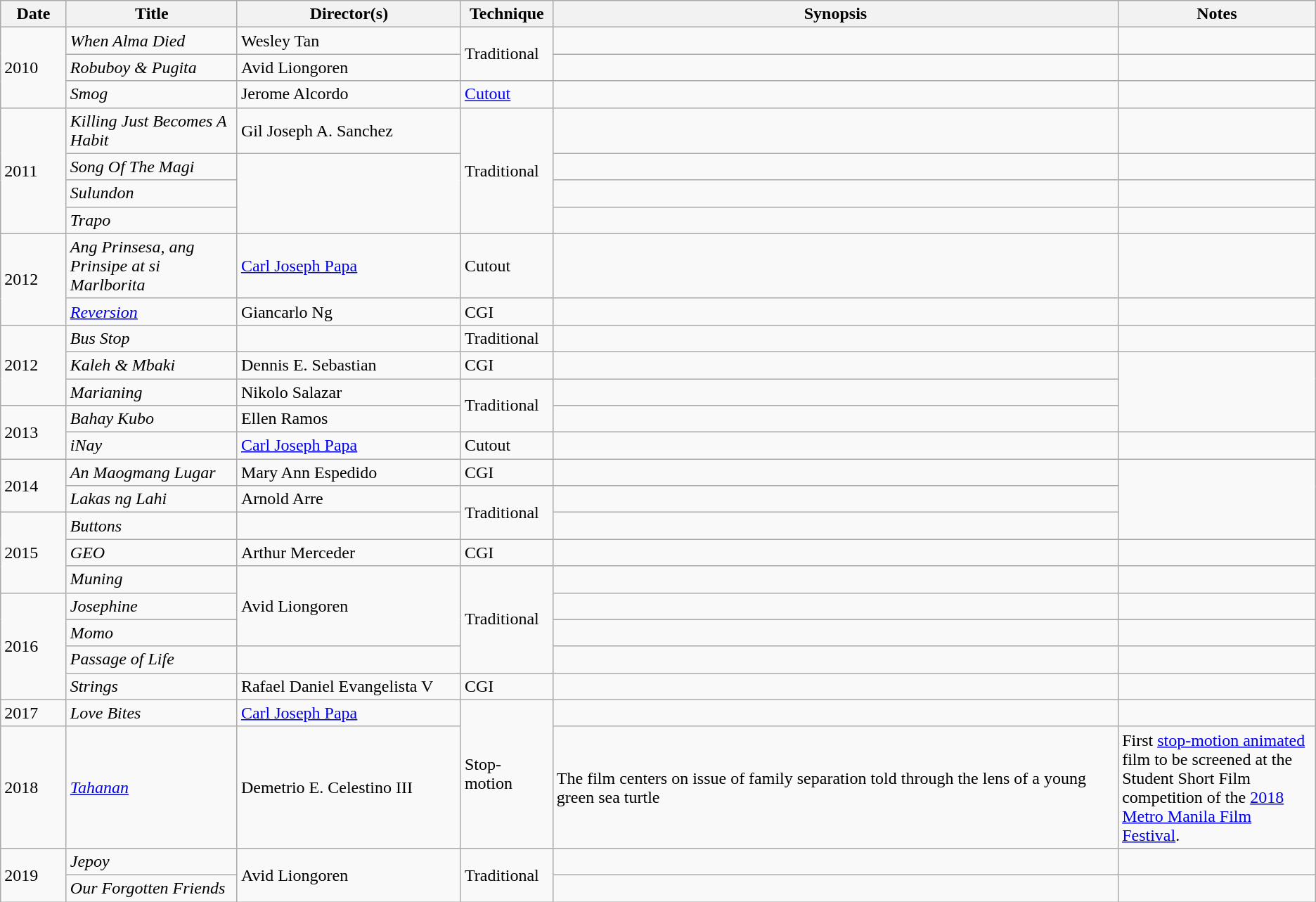<table class="wikitable sortable">
<tr>
<th width="5%">Date</th>
<th width="13%">Title</th>
<th width="17%">Director(s)</th>
<th width="7%">Technique</th>
<th width="43%">Synopsis</th>
<th width="15%">Notes</th>
</tr>
<tr>
<td rowspan="3">2010</td>
<td><em>When Alma Died</em></td>
<td>Wesley Tan</td>
<td rowspan="2">Traditional</td>
<td></td>
<td></td>
</tr>
<tr>
<td><em>Robuboy & Pugita</em></td>
<td>Avid Liongoren</td>
<td></td>
<td></td>
</tr>
<tr>
<td><em>Smog</em></td>
<td>Jerome Alcordo</td>
<td><a href='#'>Cutout</a></td>
<td></td>
<td></td>
</tr>
<tr>
<td rowspan="4">2011</td>
<td><em>Killing Just Becomes A Habit</em></td>
<td>Gil Joseph A. Sanchez</td>
<td rowspan="4">Traditional</td>
<td></td>
<td></td>
</tr>
<tr>
<td><em>Song Of The Magi</em></td>
<td rowspan="3"></td>
<td></td>
<td></td>
</tr>
<tr>
<td><em>Sulundon</em></td>
<td></td>
<td></td>
</tr>
<tr>
<td><em>Trapo</em></td>
<td></td>
<td></td>
</tr>
<tr>
<td rowspan="2">2012</td>
<td><em>Ang Prinsesa, ang Prinsipe at si Marlborita</em></td>
<td><a href='#'>Carl Joseph Papa</a></td>
<td>Cutout</td>
<td></td>
<td></td>
</tr>
<tr>
<td><em><a href='#'>Reversion</a></em></td>
<td>Giancarlo Ng</td>
<td>CGI</td>
<td></td>
<td></td>
</tr>
<tr>
<td rowspan="3">2012</td>
<td><em>Bus Stop</em></td>
<td></td>
<td>Traditional</td>
<td></td>
<td></td>
</tr>
<tr>
<td><em>Kaleh & Mbaki</em></td>
<td>Dennis E. Sebastian</td>
<td>CGI</td>
<td></td>
<td rowspan="3"></td>
</tr>
<tr>
<td><em>Marianing</em></td>
<td>Nikolo Salazar</td>
<td rowspan="2">Traditional</td>
<td></td>
</tr>
<tr>
<td rowspan="2">2013</td>
<td><em>Bahay Kubo</em></td>
<td>Ellen Ramos</td>
<td></td>
</tr>
<tr>
<td><em>iNay</em></td>
<td><a href='#'>Carl Joseph Papa</a></td>
<td>Cutout</td>
<td></td>
<td></td>
</tr>
<tr>
<td rowspan="2">2014</td>
<td><em>An Maogmang Lugar</em></td>
<td>Mary Ann Espedido</td>
<td>CGI</td>
<td></td>
<td rowspan="3"></td>
</tr>
<tr>
<td><em>Lakas ng Lahi</em></td>
<td>Arnold Arre</td>
<td rowspan="2">Traditional</td>
<td></td>
</tr>
<tr>
<td rowspan="3">2015</td>
<td><em>Buttons</em></td>
<td></td>
<td></td>
</tr>
<tr>
<td><em>GEO</em></td>
<td>Arthur Merceder</td>
<td>CGI</td>
<td></td>
<td></td>
</tr>
<tr>
<td><em>Muning</em></td>
<td rowspan="3">Avid Liongoren</td>
<td rowspan="4">Traditional</td>
<td></td>
<td></td>
</tr>
<tr>
<td rowspan="4">2016</td>
<td><em>Josephine</em></td>
<td></td>
<td></td>
</tr>
<tr>
<td><em>Momo</em></td>
<td></td>
<td></td>
</tr>
<tr>
<td><em>Passage of Life</em></td>
<td></td>
<td></td>
<td></td>
</tr>
<tr>
<td><em>Strings</em></td>
<td>Rafael Daniel Evangelista V</td>
<td>CGI</td>
<td></td>
<td></td>
</tr>
<tr>
<td>2017</td>
<td><em>Love Bites</em></td>
<td><a href='#'>Carl Joseph Papa</a></td>
<td rowspan="2">Stop-motion</td>
<td></td>
<td></td>
</tr>
<tr>
<td>2018</td>
<td><em><a href='#'>Tahanan</a></em></td>
<td>Demetrio E. Celestino III</td>
<td>The film centers on issue of family separation told through the lens of a young green sea turtle</td>
<td>First <a href='#'>stop-motion animated</a> film to be screened at the Student Short Film competition of the <a href='#'>2018 Metro Manila Film Festival</a>.</td>
</tr>
<tr>
<td rowspan="2">2019</td>
<td><em>Jepoy</em></td>
<td rowspan="2">Avid Liongoren</td>
<td rowspan="2">Traditional</td>
<td></td>
<td></td>
</tr>
<tr>
<td><em>Our Forgotten Friends</em></td>
<td></td>
<td></td>
</tr>
</table>
